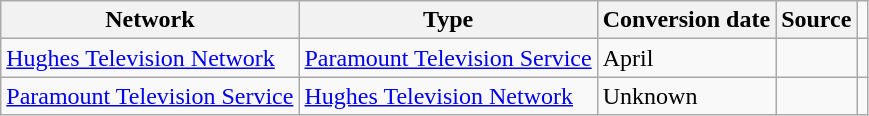<table class="wikitable sortable">
<tr>
<th>Network</th>
<th>Type</th>
<th>Conversion date</th>
<th>Source</th>
</tr>
<tr>
<td><a href='#'>Hughes Television Network</a></td>
<td><a href='#'>Paramount Television Service</a></td>
<td>April</td>
<td></td>
<td></td>
</tr>
<tr>
<td><a href='#'>Paramount Television Service</a></td>
<td><a href='#'>Hughes Television Network</a></td>
<td>Unknown</td>
<td></td>
<td></td>
</tr>
</table>
